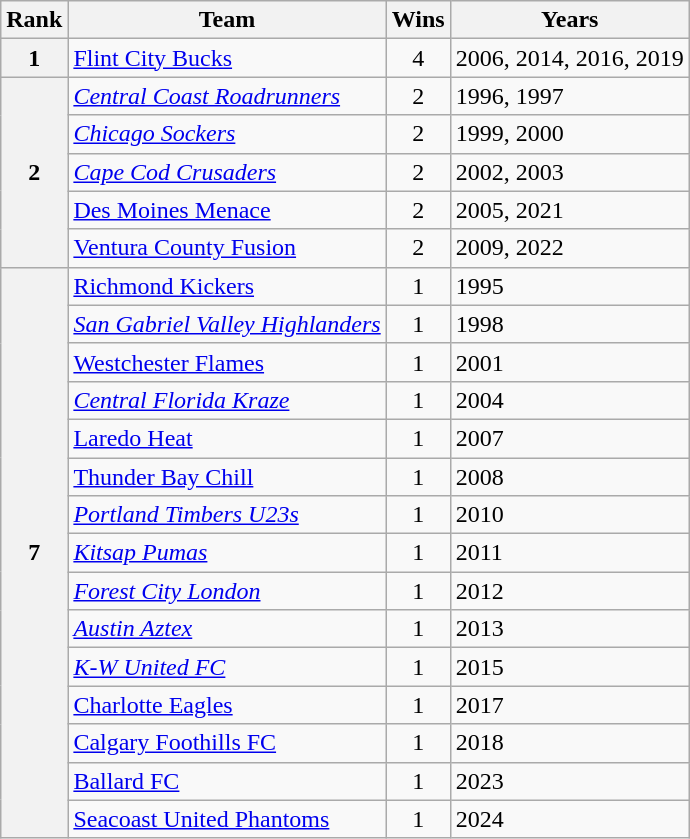<table class="wikitable">
<tr>
<th>Rank</th>
<th>Team</th>
<th>Wins</th>
<th>Years</th>
</tr>
<tr>
<th>1</th>
<td><a href='#'>Flint City Bucks</a></td>
<td align=center>4</td>
<td>2006, 2014, 2016, 2019</td>
</tr>
<tr>
<th rowspan=5>2</th>
<td><em><a href='#'>Central Coast Roadrunners</a></em></td>
<td align=center>2</td>
<td>1996, 1997</td>
</tr>
<tr>
<td><em><a href='#'>Chicago Sockers</a></em></td>
<td align=center>2</td>
<td>1999, 2000</td>
</tr>
<tr>
<td><em><a href='#'>Cape Cod Crusaders</a></em></td>
<td align=center>2</td>
<td>2002, 2003</td>
</tr>
<tr>
<td><a href='#'>Des Moines Menace</a></td>
<td align=center>2</td>
<td>2005, 2021</td>
</tr>
<tr>
<td><a href='#'>Ventura County Fusion</a></td>
<td align=center>2</td>
<td>2009, 2022</td>
</tr>
<tr>
<th rowspan=15>7</th>
<td><a href='#'>Richmond Kickers</a></td>
<td align=center>1</td>
<td>1995</td>
</tr>
<tr>
<td><em><a href='#'>San Gabriel Valley Highlanders</a></em></td>
<td align=center>1</td>
<td>1998</td>
</tr>
<tr>
<td><a href='#'>Westchester Flames</a></td>
<td align=center>1</td>
<td>2001</td>
</tr>
<tr>
<td><em><a href='#'>Central Florida Kraze</a></em></td>
<td align=center>1</td>
<td>2004</td>
</tr>
<tr>
<td><a href='#'>Laredo Heat</a></td>
<td align=center>1</td>
<td>2007</td>
</tr>
<tr>
<td><a href='#'>Thunder Bay Chill</a></td>
<td align=center>1</td>
<td>2008</td>
</tr>
<tr>
<td><em><a href='#'>Portland Timbers U23s</a></em></td>
<td align=center>1</td>
<td>2010</td>
</tr>
<tr>
<td><em><a href='#'>Kitsap Pumas</a></em></td>
<td align=center>1</td>
<td>2011</td>
</tr>
<tr>
<td><em><a href='#'>Forest City London</a></em></td>
<td align=center>1</td>
<td>2012</td>
</tr>
<tr>
<td><em><a href='#'>Austin Aztex</a></em></td>
<td align=center>1</td>
<td>2013</td>
</tr>
<tr>
<td><em><a href='#'>K-W United FC</a></em></td>
<td align=center>1</td>
<td>2015</td>
</tr>
<tr>
<td><a href='#'>Charlotte Eagles</a></td>
<td align=center>1</td>
<td>2017</td>
</tr>
<tr>
<td><a href='#'>Calgary Foothills FC</a></td>
<td align=center>1</td>
<td>2018</td>
</tr>
<tr>
<td><a href='#'>Ballard FC</a></td>
<td align=center>1</td>
<td>2023</td>
</tr>
<tr>
<td><a href='#'>Seacoast United Phantoms</a></td>
<td align=center>1</td>
<td>2024</td>
</tr>
</table>
